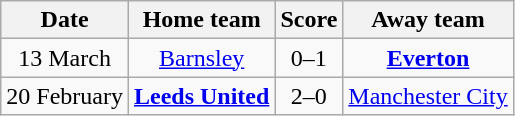<table class="wikitable" style="text-align: center">
<tr>
<th>Date</th>
<th>Home team</th>
<th>Score</th>
<th>Away team</th>
</tr>
<tr>
<td>13 March</td>
<td><a href='#'>Barnsley</a></td>
<td>0–1</td>
<td><strong><a href='#'>Everton</a></strong></td>
</tr>
<tr>
<td>20 February</td>
<td><strong><a href='#'>Leeds United</a></strong></td>
<td>2–0</td>
<td><a href='#'>Manchester City</a></td>
</tr>
</table>
